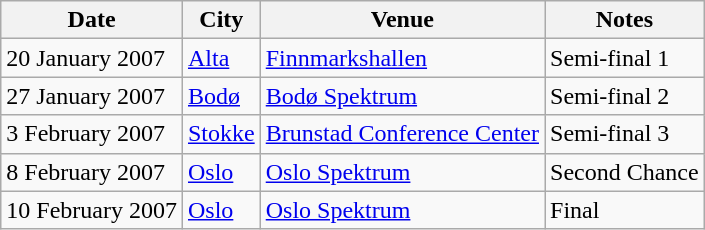<table class="wikitable">
<tr>
<th>Date</th>
<th>City</th>
<th>Venue</th>
<th>Notes</th>
</tr>
<tr>
<td>20 January 2007</td>
<td><a href='#'>Alta</a></td>
<td><a href='#'>Finnmarkshallen</a></td>
<td>Semi-final 1</td>
</tr>
<tr>
<td>27 January 2007</td>
<td><a href='#'>Bodø</a></td>
<td><a href='#'>Bodø Spektrum</a></td>
<td>Semi-final 2</td>
</tr>
<tr>
<td>3 February 2007</td>
<td><a href='#'>Stokke</a></td>
<td><a href='#'>Brunstad Conference Center</a></td>
<td>Semi-final 3</td>
</tr>
<tr>
<td>8 February 2007</td>
<td><a href='#'>Oslo</a></td>
<td><a href='#'>Oslo Spektrum</a></td>
<td>Second Chance</td>
</tr>
<tr>
<td>10 February 2007</td>
<td><a href='#'>Oslo</a></td>
<td><a href='#'>Oslo Spektrum</a></td>
<td>Final</td>
</tr>
</table>
